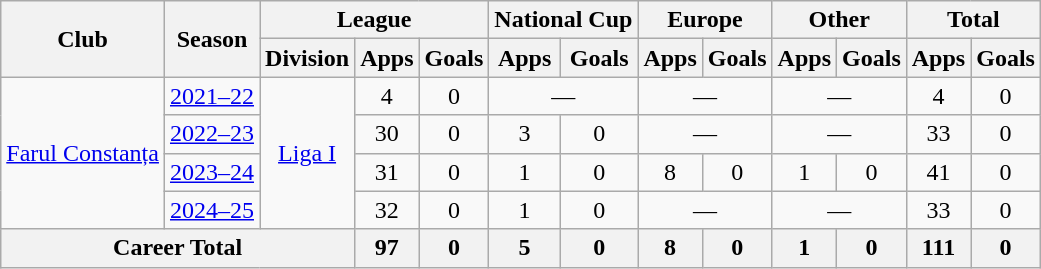<table class=wikitable style=text-align:center>
<tr>
<th rowspan=2>Club</th>
<th rowspan=2>Season</th>
<th colspan=3>League</th>
<th colspan=2>National Cup</th>
<th colspan=2>Europe</th>
<th colspan=2>Other</th>
<th colspan=2>Total</th>
</tr>
<tr>
<th>Division</th>
<th>Apps</th>
<th>Goals</th>
<th>Apps</th>
<th>Goals</th>
<th>Apps</th>
<th>Goals</th>
<th>Apps</th>
<th>Goals</th>
<th>Apps</th>
<th>Goals</th>
</tr>
<tr>
<td rowspan="4"><a href='#'>Farul Constanța</a></td>
<td><a href='#'>2021–22</a></td>
<td rowspan="4"><a href='#'>Liga I</a></td>
<td>4</td>
<td>0</td>
<td colspan="2">—</td>
<td colspan="2">—</td>
<td colspan="2">—</td>
<td>4</td>
<td>0</td>
</tr>
<tr>
<td><a href='#'>2022–23</a></td>
<td>30</td>
<td>0</td>
<td>3</td>
<td>0</td>
<td colspan="2">—</td>
<td colspan="2">—</td>
<td>33</td>
<td>0</td>
</tr>
<tr>
<td><a href='#'>2023–24</a></td>
<td>31</td>
<td>0</td>
<td>1</td>
<td>0</td>
<td>8</td>
<td>0</td>
<td>1</td>
<td>0</td>
<td>41</td>
<td>0</td>
</tr>
<tr>
<td><a href='#'>2024–25</a></td>
<td>32</td>
<td>0</td>
<td>1</td>
<td>0</td>
<td colspan="2">—</td>
<td colspan="2">—</td>
<td>33</td>
<td>0</td>
</tr>
<tr>
<th colspan="3">Career Total</th>
<th>97</th>
<th>0</th>
<th>5</th>
<th>0</th>
<th>8</th>
<th>0</th>
<th>1</th>
<th>0</th>
<th>111</th>
<th>0</th>
</tr>
</table>
